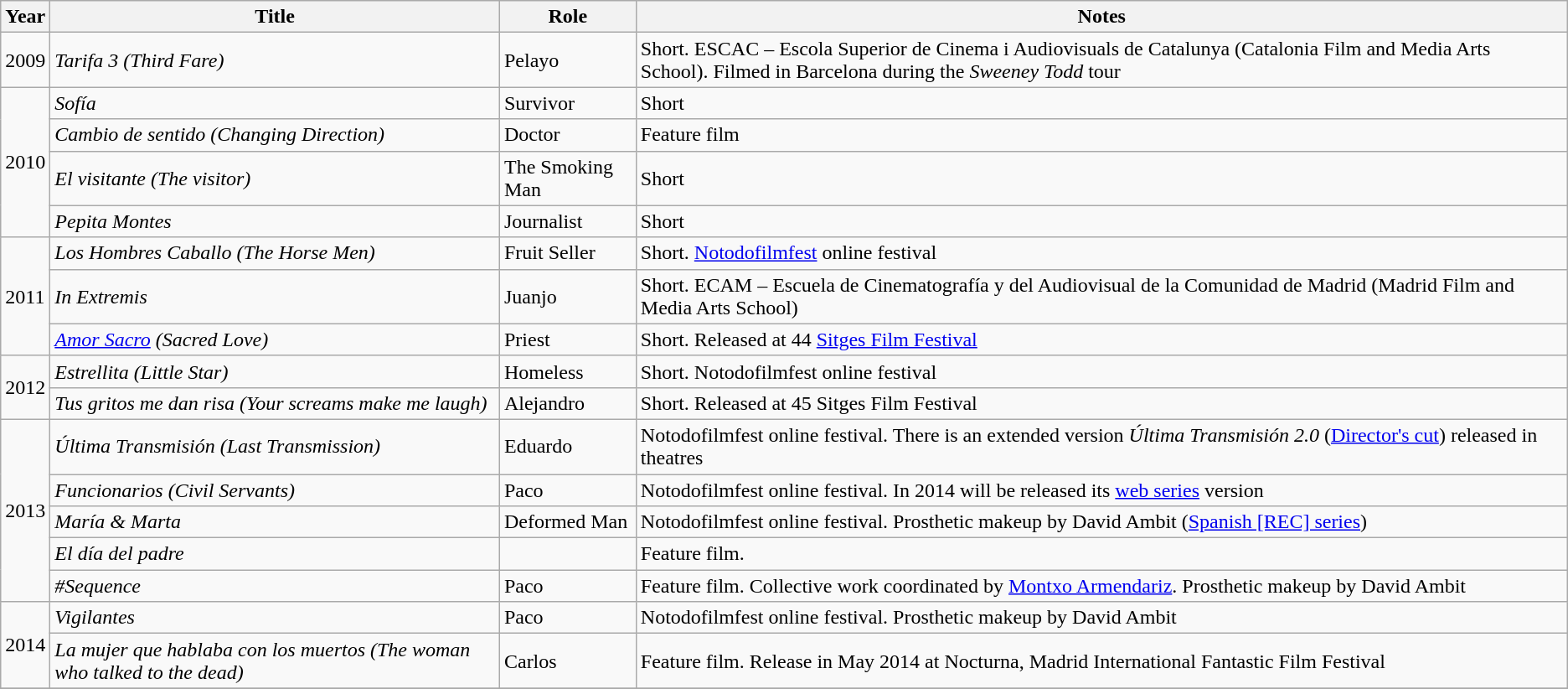<table class="wikitable plainrowheaders sortable">
<tr>
<th scope="col">Year</th>
<th scope="col">Title</th>
<th scope="col">Role</th>
<th scope="col" class="unsortable">Notes</th>
</tr>
<tr>
<td rowspan="1">2009</td>
<td><em>Tarifa 3 (Third Fare)</em></td>
<td>Pelayo</td>
<td>Short. ESCAC – Escola Superior de Cinema i Audiovisuals de Catalunya (Catalonia Film and Media Arts School). Filmed in Barcelona during the <em>Sweeney Todd</em> tour</td>
</tr>
<tr>
<td rowspan="4">2010</td>
<td><em>Sofía</em></td>
<td>Survivor</td>
<td>Short</td>
</tr>
<tr>
<td><em>Cambio de sentido (Changing Direction)</em></td>
<td>Doctor</td>
<td>Feature film</td>
</tr>
<tr>
<td><em>El visitante (The visitor)</em></td>
<td>The Smoking Man</td>
<td>Short</td>
</tr>
<tr>
<td><em>Pepita Montes</em></td>
<td>Journalist</td>
<td>Short</td>
</tr>
<tr>
<td rowspan="3">2011</td>
<td><em>Los Hombres Caballo (The Horse Men)</em></td>
<td>Fruit Seller</td>
<td>Short. <a href='#'>Notodofilmfest</a> online festival</td>
</tr>
<tr>
<td><em>In Extremis</em></td>
<td>Juanjo</td>
<td>Short. ECAM – Escuela de Cinematografía y del Audiovisual de la Comunidad de Madrid (Madrid Film and Media Arts School)</td>
</tr>
<tr>
<td><em><a href='#'>Amor Sacro</a> (Sacred Love)</em></td>
<td>Priest</td>
<td>Short. Released at 44 <a href='#'>Sitges Film Festival</a></td>
</tr>
<tr>
<td rowspan="2">2012</td>
<td><em>Estrellita (Little Star)</em></td>
<td>Homeless</td>
<td>Short. Notodofilmfest online festival</td>
</tr>
<tr>
<td><em>Tus gritos me dan risa (Your screams make me laugh)</em></td>
<td>Alejandro</td>
<td>Short. Released at 45 Sitges Film Festival</td>
</tr>
<tr>
<td rowspan="5">2013</td>
<td><em>Última Transmisión (Last Transmission)</em></td>
<td>Eduardo</td>
<td>Notodofilmfest online festival. There is an extended version <em>Última Transmisión 2.0</em> (<a href='#'>Director's cut</a>) released in theatres</td>
</tr>
<tr>
<td><em>Funcionarios (Civil Servants)</em></td>
<td>Paco</td>
<td>Notodofilmfest online festival. In 2014 will be released its <a href='#'>web series</a> version</td>
</tr>
<tr>
<td><em>María & Marta</em></td>
<td>Deformed Man</td>
<td>Notodofilmfest online festival. Prosthetic makeup by David Ambit (<a href='#'>Spanish [REC] series</a>)</td>
</tr>
<tr>
<td><em>El día del padre</em></td>
<td></td>
<td>Feature film.</td>
</tr>
<tr>
<td><em>#Sequence</em></td>
<td>Paco</td>
<td>Feature film. Collective work coordinated by <a href='#'>Montxo Armendariz</a>. Prosthetic makeup by David Ambit</td>
</tr>
<tr>
<td rowspan="2">2014</td>
<td><em>Vigilantes</em></td>
<td>Paco</td>
<td>Notodofilmfest online festival. Prosthetic makeup by David Ambit</td>
</tr>
<tr>
<td><em>La mujer que hablaba con los muertos (The woman who talked to the dead)</em></td>
<td>Carlos</td>
<td>Feature film. Release in May 2014 at Nocturna, Madrid International Fantastic Film Festival</td>
</tr>
<tr>
</tr>
</table>
